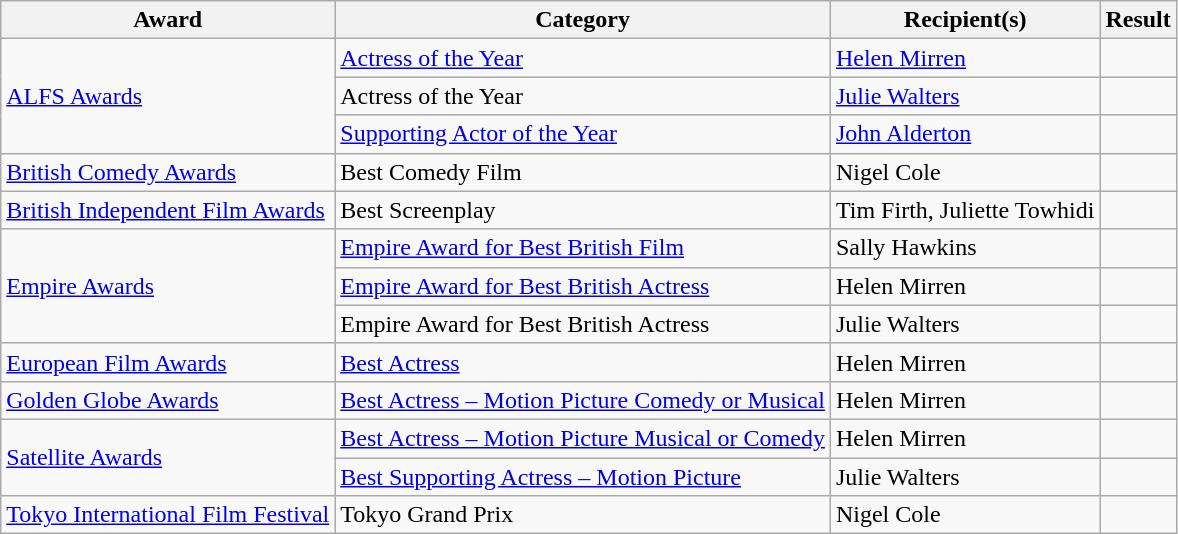<table class="wikitable">
<tr>
<th>Award</th>
<th>Category</th>
<th>Recipient(s)</th>
<th>Result</th>
</tr>
<tr>
<td rowspan="3"><a href='#'>ALFS Awards</a></td>
<td><a href='#'>Actress of the Year</a></td>
<td><a href='#'>Helen Mirren</a></td>
<td></td>
</tr>
<tr>
<td>Actress of the Year</td>
<td><a href='#'>Julie Walters</a></td>
<td></td>
</tr>
<tr>
<td><a href='#'>Supporting Actor of the Year</a></td>
<td><a href='#'>John Alderton</a></td>
<td></td>
</tr>
<tr>
<td><a href='#'>British Comedy Awards</a></td>
<td>Best Comedy Film</td>
<td>Nigel Cole</td>
<td></td>
</tr>
<tr>
<td><a href='#'>British Independent Film Awards</a></td>
<td>Best Screenplay</td>
<td>Tim Firth, Juliette Towhidi</td>
<td></td>
</tr>
<tr>
<td rowspan="3"><a href='#'>Empire Awards</a></td>
<td><a href='#'>Empire Award for Best British Film</a></td>
<td>Sally Hawkins</td>
<td></td>
</tr>
<tr>
<td><a href='#'>Empire Award for Best British Actress</a></td>
<td>Helen Mirren</td>
<td></td>
</tr>
<tr>
<td>Empire Award for Best British Actress</td>
<td>Julie Walters</td>
<td></td>
</tr>
<tr>
<td><a href='#'>European Film Awards</a></td>
<td><a href='#'>Best Actress</a></td>
<td>Helen Mirren</td>
<td></td>
</tr>
<tr>
<td><a href='#'>Golden Globe Awards</a></td>
<td><a href='#'>Best Actress – Motion Picture Comedy or Musical</a></td>
<td>Helen Mirren</td>
<td></td>
</tr>
<tr>
<td rowspan="2"><a href='#'>Satellite Awards</a></td>
<td><a href='#'>Best Actress – Motion Picture Musical or Comedy</a></td>
<td>Helen Mirren</td>
<td></td>
</tr>
<tr>
<td><a href='#'>Best Supporting Actress – Motion Picture</a></td>
<td>Julie Walters</td>
<td></td>
</tr>
<tr>
<td><a href='#'>Tokyo International Film Festival</a></td>
<td>Tokyo Grand Prix</td>
<td>Nigel Cole</td>
<td></td>
</tr>
</table>
